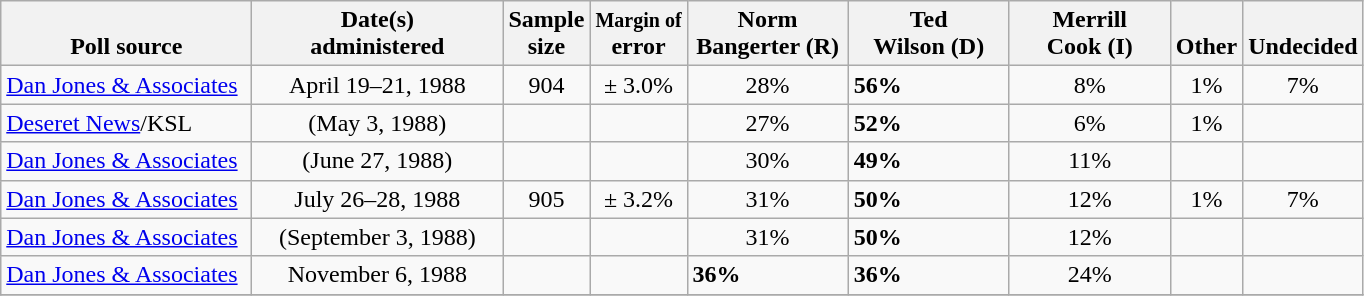<table class="wikitable">
<tr valign= bottom>
<th style="width:160px;">Poll source</th>
<th style="width:160px;">Date(s)<br>administered</th>
<th>Sample<br>size</th>
<th><small>Margin of</small><br>error</th>
<th style="width:100px;">Norm<br>Bangerter (R)</th>
<th style="width:100px;">Ted<br>Wilson (D)</th>
<th style="width:100px;">Merrill<br>Cook (I)</th>
<th>Other</th>
<th>Undecided</th>
</tr>
<tr>
<td><a href='#'>Dan Jones & Associates</a></td>
<td align=center>April 19–21, 1988</td>
<td align=center>904</td>
<td align=center>± 3.0%</td>
<td align=center>28%</td>
<td><strong>56%</strong></td>
<td align=center>8%</td>
<td align=center>1%</td>
<td align=center>7%</td>
</tr>
<tr>
<td><a href='#'>Deseret News</a>/KSL</td>
<td align=center>(May 3, 1988)</td>
<td></td>
<td></td>
<td align=center>27%</td>
<td><strong>52%</strong></td>
<td align=center>6%</td>
<td align=center>1%</td>
<td></td>
</tr>
<tr>
<td><a href='#'>Dan Jones & Associates</a></td>
<td align=center>(June 27, 1988)</td>
<td align=center></td>
<td align=center></td>
<td align=center>30%</td>
<td><strong>49%</strong></td>
<td align=center>11%</td>
<td align=center></td>
<td align=center></td>
</tr>
<tr>
<td><a href='#'>Dan Jones & Associates</a></td>
<td align=center>July 26–28, 1988</td>
<td align=center>905</td>
<td align=center>± 3.2%</td>
<td align=center>31%</td>
<td><strong>50%</strong></td>
<td align=center>12%</td>
<td align=center>1%</td>
<td align=center>7%</td>
</tr>
<tr>
<td><a href='#'>Dan Jones & Associates</a></td>
<td align=center>(September 3, 1988)</td>
<td align=center></td>
<td align=center></td>
<td align=center>31%</td>
<td><strong>50%</strong></td>
<td align=center>12%</td>
<td align=center></td>
<td align=center></td>
</tr>
<tr>
<td><a href='#'>Dan Jones & Associates</a></td>
<td align=center>November 6, 1988</td>
<td align=center></td>
<td align=center></td>
<td><strong>36%</strong></td>
<td><strong>36%</strong></td>
<td align=center>24%</td>
<td align=center></td>
<td align=center></td>
</tr>
<tr>
</tr>
</table>
